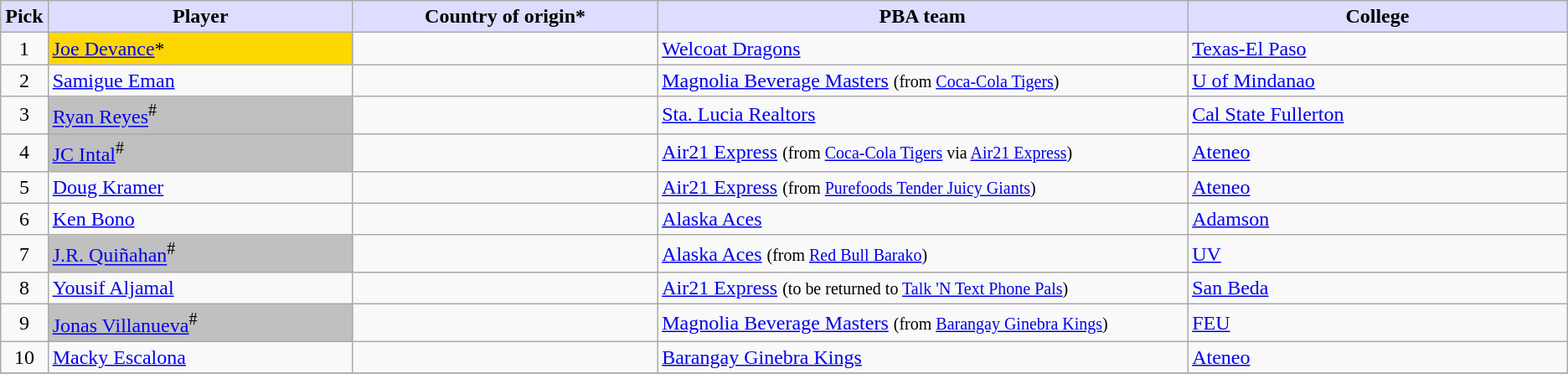<table class="wikitable">
<tr>
<th style="background:#DDDDFF;">Pick</th>
<th style="background:#DDDDFF;" width="20%">Player</th>
<th style="background:#DDDDFF;" width="20%">Country of origin*</th>
<th style="background:#DDDDFF;" width="35%">PBA team</th>
<th style="background:#DDDDFF;" width="25%">College</th>
</tr>
<tr>
<td align=center>1</td>
<td bgcolor=gold><a href='#'>Joe Devance</a>*</td>
<td></td>
<td><a href='#'>Welcoat Dragons</a></td>
<td><a href='#'>Texas-El Paso</a></td>
</tr>
<tr>
<td align=center>2</td>
<td><a href='#'>Samigue Eman</a></td>
<td></td>
<td><a href='#'>Magnolia Beverage Masters</a> <small>(from <a href='#'>Coca-Cola Tigers</a>)</small></td>
<td><a href='#'>U of Mindanao</a></td>
</tr>
<tr>
<td align=center>3</td>
<td bgcolor=silver><a href='#'>Ryan Reyes</a><sup>#</sup></td>
<td></td>
<td><a href='#'>Sta. Lucia Realtors</a></td>
<td><a href='#'>Cal State Fullerton</a></td>
</tr>
<tr>
<td align=center>4</td>
<td bgcolor=silver><a href='#'>JC Intal</a><sup>#</sup></td>
<td></td>
<td><a href='#'>Air21 Express</a> <small>(from <a href='#'>Coca-Cola Tigers</a> via <a href='#'>Air21 Express</a>)</small></td>
<td><a href='#'>Ateneo</a></td>
</tr>
<tr>
<td align=center>5</td>
<td><a href='#'>Doug Kramer</a></td>
<td></td>
<td><a href='#'>Air21 Express</a> <small>(from <a href='#'>Purefoods Tender Juicy Giants</a>)</small></td>
<td><a href='#'>Ateneo</a></td>
</tr>
<tr>
<td align=center>6</td>
<td><a href='#'>Ken Bono</a></td>
<td></td>
<td><a href='#'>Alaska Aces</a></td>
<td><a href='#'>Adamson</a></td>
</tr>
<tr>
<td align=center>7</td>
<td bgcolor=silver><a href='#'>J.R. Quiñahan</a><sup>#</sup></td>
<td></td>
<td><a href='#'>Alaska Aces</a> <small>(from <a href='#'>Red Bull Barako</a>)</small></td>
<td><a href='#'>UV</a></td>
</tr>
<tr>
<td align=center>8</td>
<td><a href='#'>Yousif Aljamal</a></td>
<td></td>
<td><a href='#'>Air21 Express</a> <small>(to be returned to <a href='#'>Talk 'N Text Phone Pals</a>)</small></td>
<td><a href='#'>San Beda</a></td>
</tr>
<tr>
<td align=center>9</td>
<td bgcolor=silver><a href='#'>Jonas Villanueva</a><sup>#</sup></td>
<td></td>
<td><a href='#'>Magnolia Beverage Masters</a> <small>(from <a href='#'>Barangay Ginebra Kings</a>)</small></td>
<td><a href='#'>FEU</a></td>
</tr>
<tr>
<td align=center>10</td>
<td><a href='#'>Macky Escalona</a></td>
<td></td>
<td><a href='#'>Barangay Ginebra Kings</a></td>
<td><a href='#'>Ateneo</a></td>
</tr>
<tr>
</tr>
</table>
